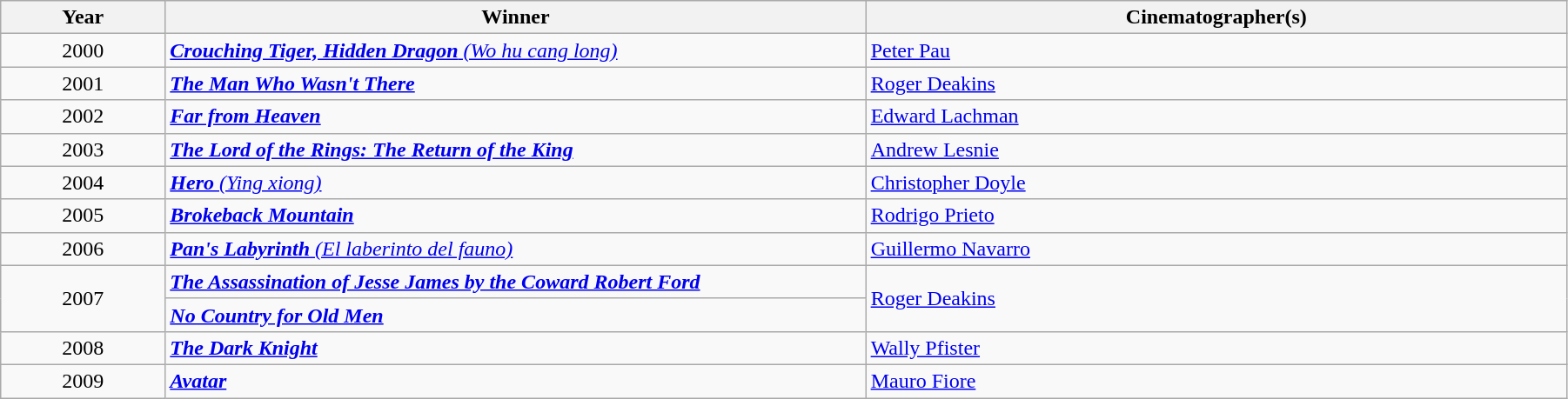<table class="wikitable" width="95%" cellpadding="5">
<tr>
<th width="100"><strong>Year</strong></th>
<th width="450"><strong>Winner</strong></th>
<th width="450"><strong>Cinematographer(s)</strong></th>
</tr>
<tr>
<td style="text-align:center;">2000</td>
<td><em><a href='#'><strong>Crouching Tiger, Hidden Dragon</strong> (Wo hu cang long)</a></em></td>
<td><a href='#'>Peter Pau</a></td>
</tr>
<tr>
<td style="text-align:center;">2001</td>
<td><strong><em><a href='#'>The Man Who Wasn't There</a></em></strong></td>
<td><a href='#'>Roger Deakins</a></td>
</tr>
<tr>
<td style="text-align:center;">2002</td>
<td><strong><em><a href='#'>Far from Heaven</a></em></strong></td>
<td><a href='#'>Edward Lachman</a></td>
</tr>
<tr>
<td style="text-align:center;">2003</td>
<td><strong><em><a href='#'>The Lord of the Rings: The Return of the King</a></em></strong></td>
<td><a href='#'>Andrew Lesnie</a></td>
</tr>
<tr>
<td style="text-align:center;">2004</td>
<td><em><a href='#'><strong>Hero</strong> (Ying xiong)</a></em></td>
<td><a href='#'>Christopher Doyle</a></td>
</tr>
<tr>
<td style="text-align:center;">2005</td>
<td><strong><em><a href='#'>Brokeback Mountain</a></em></strong></td>
<td><a href='#'>Rodrigo Prieto</a></td>
</tr>
<tr>
<td style="text-align:center;">2006</td>
<td><em><a href='#'><strong>Pan's Labyrinth</strong> (El laberinto del fauno)</a></em></td>
<td><a href='#'>Guillermo Navarro</a></td>
</tr>
<tr>
<td rowspan="2" style="text-align:center;">2007</td>
<td><strong><em><a href='#'>The Assassination of Jesse James by the Coward Robert Ford</a></em></strong></td>
<td rowspan="2"><a href='#'>Roger Deakins</a></td>
</tr>
<tr>
<td><strong><em><a href='#'>No Country for Old Men</a></em></strong></td>
</tr>
<tr>
<td style="text-align:center;">2008</td>
<td><strong><em><a href='#'>The Dark Knight</a></em></strong></td>
<td><a href='#'>Wally Pfister</a></td>
</tr>
<tr>
<td style="text-align:center;">2009</td>
<td><strong><em><a href='#'>Avatar</a></em></strong></td>
<td><a href='#'>Mauro Fiore</a></td>
</tr>
</table>
